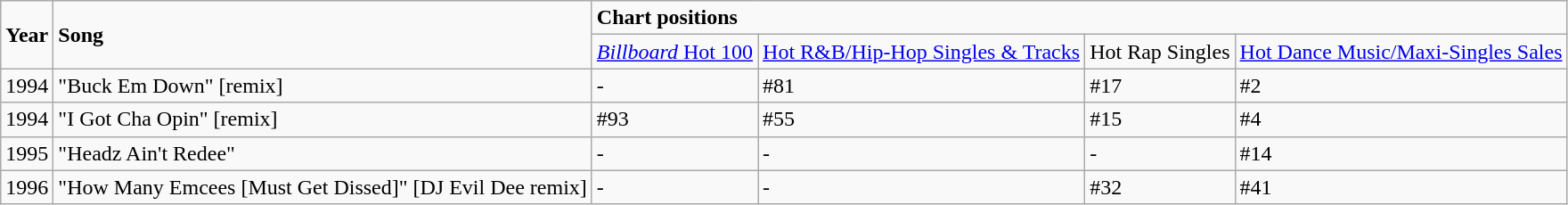<table class="wikitable">
<tr>
<td rowspan="2"><strong>Year</strong></td>
<td rowspan="2"><strong>Song</strong></td>
<td colspan="4"><strong>Chart positions</strong></td>
</tr>
<tr>
<td><a href='#'><em>Billboard</em> Hot 100</a></td>
<td><a href='#'>Hot R&B/Hip-Hop Singles & Tracks</a></td>
<td>Hot Rap Singles</td>
<td><a href='#'>Hot Dance Music/Maxi-Singles Sales</a></td>
</tr>
<tr>
<td>1994</td>
<td>"Buck Em Down" [remix]</td>
<td>-</td>
<td>#81</td>
<td>#17</td>
<td>#2</td>
</tr>
<tr>
<td>1994</td>
<td>"I Got Cha Opin" [remix]</td>
<td>#93</td>
<td>#55</td>
<td>#15</td>
<td>#4</td>
</tr>
<tr>
<td>1995</td>
<td>"Headz Ain't Redee"</td>
<td>-</td>
<td>-</td>
<td>-</td>
<td>#14</td>
</tr>
<tr>
<td>1996</td>
<td>"How Many Emcees [Must Get Dissed]" [DJ Evil Dee remix]</td>
<td>-</td>
<td>-</td>
<td>#32</td>
<td>#41</td>
</tr>
</table>
